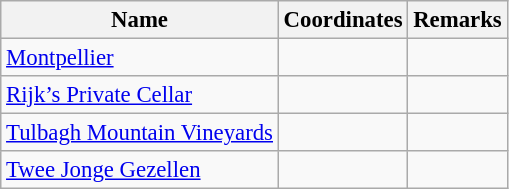<table class="wikitable sortable" style="font-size: 95%;">
<tr>
<th>Name</th>
<th>Coordinates</th>
<th>Remarks</th>
</tr>
<tr>
<td><a href='#'>Montpellier</a></td>
<td></td>
<td></td>
</tr>
<tr>
<td><a href='#'>Rijk’s Private Cellar</a></td>
<td></td>
<td></td>
</tr>
<tr>
<td><a href='#'>Tulbagh Mountain Vineyards</a></td>
<td></td>
<td></td>
</tr>
<tr>
<td><a href='#'>Twee Jonge Gezellen</a></td>
<td></td>
<td></td>
</tr>
</table>
